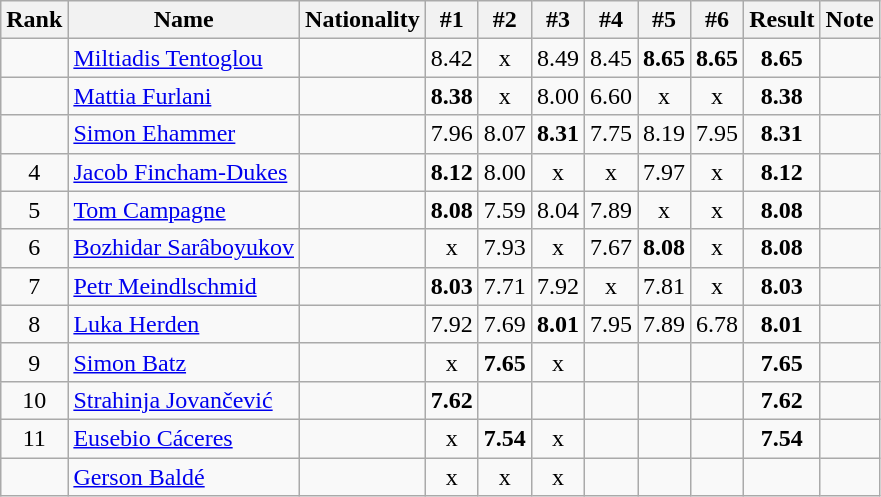<table class="wikitable sortable" style="text-align:center">
<tr>
<th>Rank</th>
<th>Name</th>
<th>Nationality</th>
<th>#1</th>
<th>#2</th>
<th>#3</th>
<th>#4</th>
<th>#5</th>
<th>#6</th>
<th>Result</th>
<th>Note</th>
</tr>
<tr>
<td></td>
<td align="left"><a href='#'>Miltiadis Tentoglou</a></td>
<td align="left"></td>
<td>8.42</td>
<td>x</td>
<td>8.49</td>
<td>8.45</td>
<td><strong>8.65</strong></td>
<td><strong>8.65</strong></td>
<td><strong>8.65</strong></td>
<td></td>
</tr>
<tr>
<td></td>
<td align="left"><a href='#'>Mattia Furlani</a></td>
<td align="left"></td>
<td><strong>8.38</strong></td>
<td>x</td>
<td>8.00</td>
<td>6.60</td>
<td>x</td>
<td>x</td>
<td><strong>8.38</strong></td>
<td></td>
</tr>
<tr>
<td></td>
<td align="left"><a href='#'>Simon Ehammer</a></td>
<td align="left"></td>
<td>7.96</td>
<td>8.07</td>
<td><strong>8.31</strong></td>
<td>7.75</td>
<td>8.19</td>
<td>7.95</td>
<td><strong>8.31</strong></td>
<td></td>
</tr>
<tr>
<td>4</td>
<td align="left"><a href='#'>Jacob Fincham-Dukes</a></td>
<td align="left"></td>
<td><strong>8.12</strong></td>
<td>8.00</td>
<td>x</td>
<td>x</td>
<td>7.97</td>
<td>x</td>
<td><strong>8.12</strong></td>
<td></td>
</tr>
<tr>
<td>5</td>
<td align="left"><a href='#'>Tom Campagne</a></td>
<td align="left"></td>
<td><strong>8.08</strong></td>
<td>7.59</td>
<td>8.04</td>
<td>7.89</td>
<td>x</td>
<td>x</td>
<td><strong>8.08</strong></td>
<td></td>
</tr>
<tr>
<td>6</td>
<td align="left"><a href='#'>Bozhidar Sarâboyukov</a></td>
<td align="left"></td>
<td>x</td>
<td>7.93</td>
<td>x</td>
<td>7.67</td>
<td><strong>8.08</strong></td>
<td>x</td>
<td><strong>8.08</strong></td>
<td></td>
</tr>
<tr>
<td>7</td>
<td align="left"><a href='#'>Petr Meindlschmid</a></td>
<td align="left"></td>
<td><strong>8.03</strong></td>
<td>7.71</td>
<td>7.92</td>
<td>x</td>
<td>7.81</td>
<td>x</td>
<td><strong>8.03</strong></td>
<td></td>
</tr>
<tr>
<td>8</td>
<td align="left"><a href='#'>Luka Herden</a></td>
<td align="left"></td>
<td>7.92</td>
<td>7.69</td>
<td><strong>8.01</strong></td>
<td>7.95</td>
<td>7.89</td>
<td>6.78</td>
<td><strong>8.01</strong></td>
<td></td>
</tr>
<tr>
<td>9</td>
<td align="left"><a href='#'>Simon Batz</a></td>
<td align="left"></td>
<td>x</td>
<td><strong>7.65</strong></td>
<td>x</td>
<td></td>
<td></td>
<td></td>
<td><strong>7.65</strong></td>
<td></td>
</tr>
<tr>
<td>10</td>
<td align="left"><a href='#'>Strahinja Jovančević</a></td>
<td align="left"></td>
<td><strong>7.62</strong></td>
<td></td>
<td></td>
<td></td>
<td></td>
<td></td>
<td><strong>7.62</strong></td>
<td></td>
</tr>
<tr>
<td>11</td>
<td align="left"><a href='#'>Eusebio Cáceres</a></td>
<td align="left"></td>
<td>x</td>
<td><strong>7.54</strong></td>
<td>x</td>
<td></td>
<td></td>
<td></td>
<td><strong>7.54</strong></td>
<td></td>
</tr>
<tr>
<td></td>
<td align="left"><a href='#'>Gerson Baldé</a></td>
<td align="left"></td>
<td>x</td>
<td>x</td>
<td>x</td>
<td></td>
<td></td>
<td></td>
<td></td>
<td></td>
</tr>
</table>
